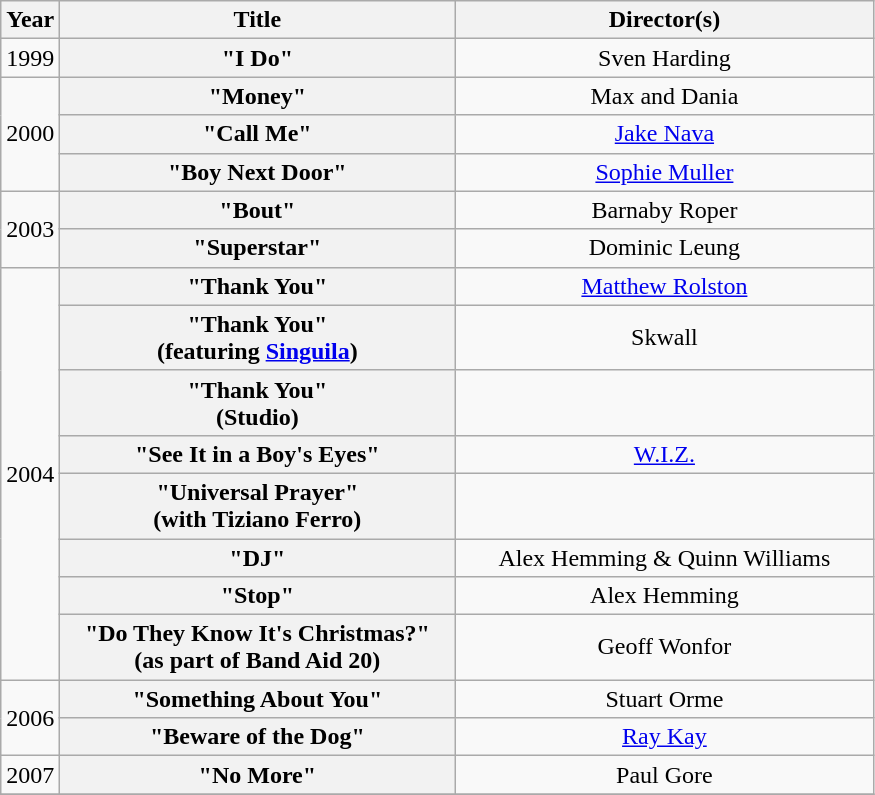<table class="wikitable plainrowheaders" style="text-align:center;">
<tr>
<th scope="col" style="width:1em;">Year</th>
<th scope="col" style="width:16em;">Title</th>
<th scope="col" style="width:17em;">Director(s)</th>
</tr>
<tr>
<td>1999</td>
<th scope="row">"I Do"</th>
<td>Sven Harding</td>
</tr>
<tr>
<td rowspan="3">2000</td>
<th scope="row">"Money"</th>
<td>Max and Dania</td>
</tr>
<tr>
<th scope="row">"Call Me"</th>
<td><a href='#'>Jake Nava</a></td>
</tr>
<tr>
<th scope="row">"Boy Next Door"</th>
<td><a href='#'>Sophie Muller</a></td>
</tr>
<tr>
<td rowspan="2">2003</td>
<th scope="row">"Bout"</th>
<td>Barnaby Roper</td>
</tr>
<tr>
<th scope="row">"Superstar"</th>
<td>Dominic Leung</td>
</tr>
<tr>
<td rowspan="8">2004</td>
<th scope="row">"Thank You"</th>
<td><a href='#'>Matthew Rolston</a></td>
</tr>
<tr>
<th scope="row">"Thank You"<br><span>(featuring <a href='#'>Singuila</a>)</span></th>
<td>Skwall</td>
</tr>
<tr>
<th scope="row">"Thank You"<br><span>(Studio)</span></th>
<td></td>
</tr>
<tr>
<th scope="row">"See It in a Boy's Eyes"</th>
<td><a href='#'>W.I.Z.</a></td>
</tr>
<tr>
<th scope="row">"Universal Prayer"<br><span>(with Tiziano Ferro)</span></th>
<td></td>
</tr>
<tr>
<th scope="row">"DJ"</th>
<td>Alex Hemming & Quinn Williams</td>
</tr>
<tr>
<th scope="row">"Stop"</th>
<td>Alex Hemming</td>
</tr>
<tr>
<th scope="row">"Do They Know It's Christmas?"<br><span>(as part of Band Aid 20)</span></th>
<td>Geoff Wonfor</td>
</tr>
<tr>
<td rowspan="2">2006</td>
<th scope="row">"Something About You"</th>
<td>Stuart Orme</td>
</tr>
<tr>
<th scope="row">"Beware of the Dog"</th>
<td><a href='#'>Ray Kay</a></td>
</tr>
<tr>
<td>2007</td>
<th scope="row">"No More"</th>
<td>Paul Gore</td>
</tr>
<tr>
</tr>
</table>
